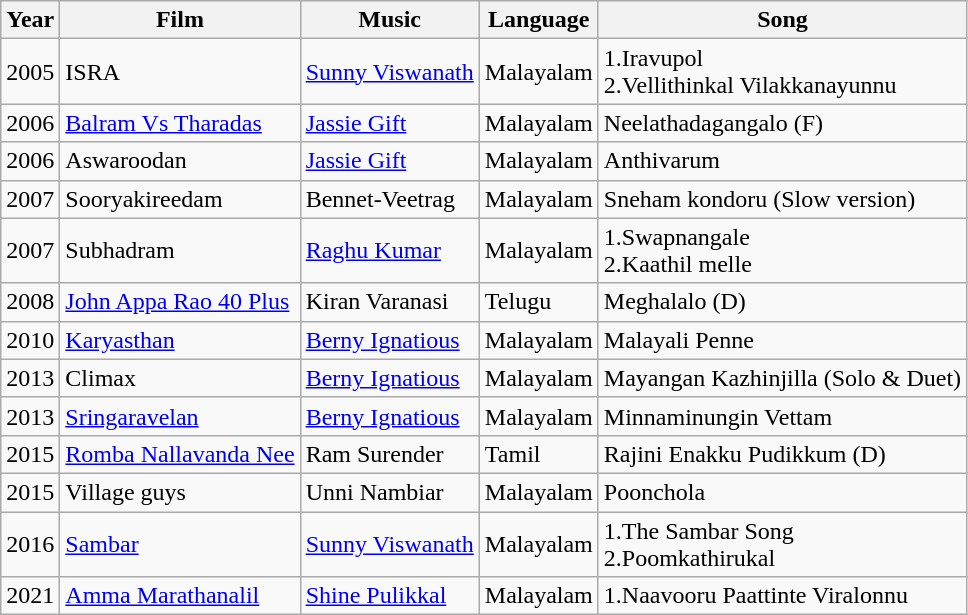<table class="wikitable">
<tr>
<th>Year</th>
<th>Film</th>
<th>Music</th>
<th>Language</th>
<th>Song</th>
</tr>
<tr>
<td>2005</td>
<td>ISRA</td>
<td><a href='#'>Sunny Viswanath</a></td>
<td>Malayalam</td>
<td>1.Iravupol<br>2.Vellithinkal Vilakkanayunnu</td>
</tr>
<tr>
<td>2006</td>
<td><a href='#'>Balram Vs Tharadas</a></td>
<td><a href='#'>Jassie Gift</a></td>
<td>Malayalam</td>
<td>Neelathadagangalo (F)</td>
</tr>
<tr>
<td>2006</td>
<td>Aswaroodan</td>
<td><a href='#'>Jassie Gift</a></td>
<td>Malayalam</td>
<td>Anthivarum</td>
</tr>
<tr>
<td>2007</td>
<td>Sooryakireedam</td>
<td>Bennet-Veetrag</td>
<td>Malayalam</td>
<td>Sneham kondoru (Slow version)</td>
</tr>
<tr>
<td>2007</td>
<td>Subhadram</td>
<td><a href='#'>Raghu Kumar</a></td>
<td>Malayalam</td>
<td>1.Swapnangale<br>2.Kaathil melle</td>
</tr>
<tr>
<td>2008</td>
<td><a href='#'>John Appa Rao 40 Plus</a></td>
<td>Kiran Varanasi</td>
<td>Telugu</td>
<td>Meghalalo (D)</td>
</tr>
<tr>
<td>2010</td>
<td><a href='#'>Karyasthan</a></td>
<td><a href='#'>Berny Ignatious</a></td>
<td>Malayalam</td>
<td>Malayali Penne</td>
</tr>
<tr>
<td>2013</td>
<td>Climax</td>
<td><a href='#'>Berny Ignatious</a></td>
<td>Malayalam</td>
<td>Mayangan Kazhinjilla (Solo & Duet)</td>
</tr>
<tr>
<td>2013</td>
<td><a href='#'>Sringaravelan</a></td>
<td><a href='#'>Berny Ignatious</a></td>
<td>Malayalam</td>
<td>Minnaminungin Vettam</td>
</tr>
<tr>
<td>2015</td>
<td><a href='#'>Romba Nallavanda Nee</a></td>
<td>Ram Surender</td>
<td>Tamil</td>
<td>Rajini Enakku Pudikkum (D)</td>
</tr>
<tr>
<td>2015</td>
<td>Village guys</td>
<td>Unni Nambiar</td>
<td>Malayalam</td>
<td>Poonchola</td>
</tr>
<tr>
<td>2016</td>
<td><a href='#'>Sambar</a></td>
<td><a href='#'>Sunny Viswanath</a></td>
<td>Malayalam</td>
<td>1.The Sambar Song<br>2.Poomkathirukal</td>
</tr>
<tr>
<td>2021</td>
<td><a href='#'>Amma Marathanalil</a></td>
<td><a href='#'>Shine Pulikkal</a></td>
<td>Malayalam</td>
<td>1.Naavooru Paattinte Viralonnu</td>
</tr>
</table>
